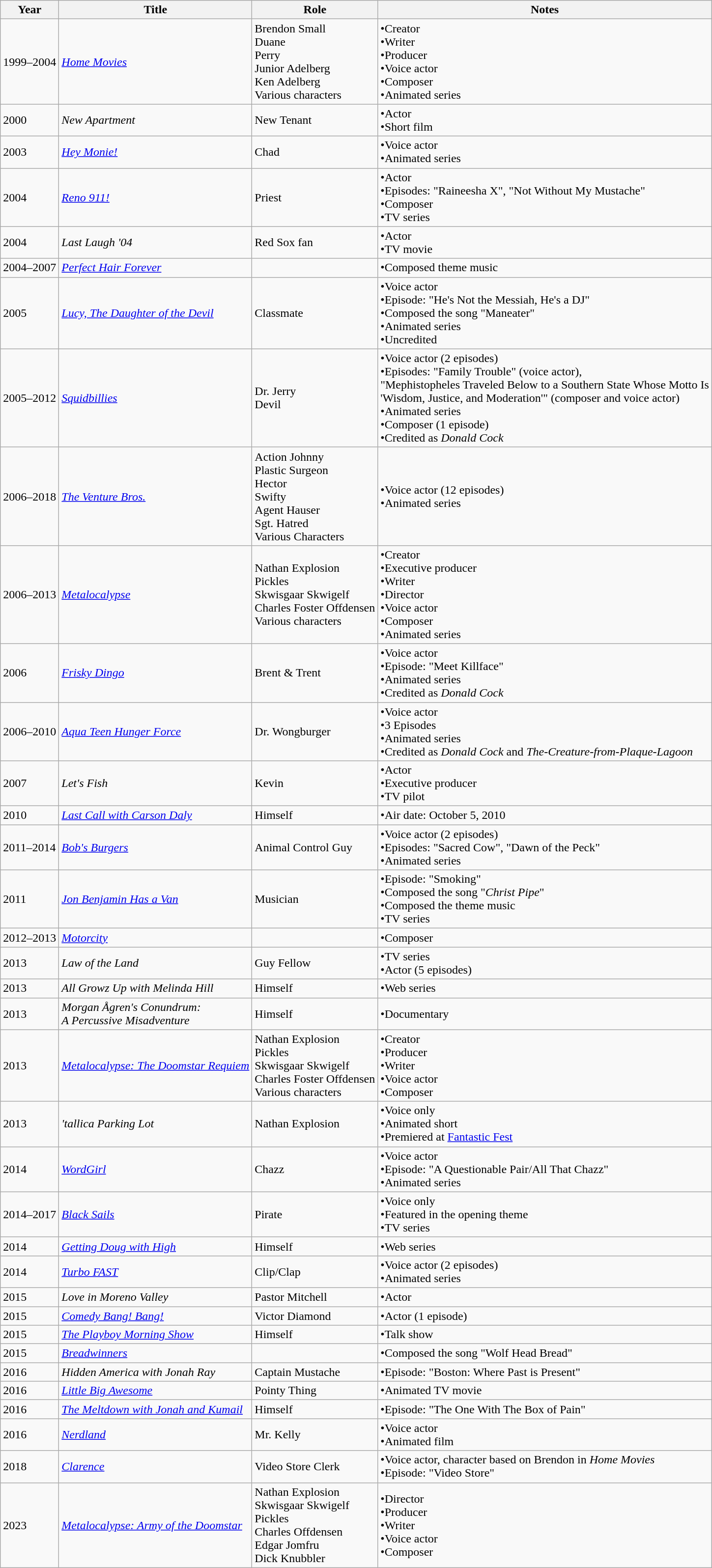<table class="wikitable">
<tr>
<th>Year</th>
<th>Title</th>
<th>Role</th>
<th>Notes</th>
</tr>
<tr>
<td>1999–2004</td>
<td><em><a href='#'>Home Movies</a></em></td>
<td>Brendon Small<br>Duane<br>Perry<br>Junior Adelberg<br>Ken Adelberg<br>Various characters</td>
<td>•Creator<br>•Writer<br>•Producer<br>•Voice actor<br>•Composer<br>•Animated series</td>
</tr>
<tr>
<td>2000</td>
<td><em>New Apartment</em></td>
<td>New Tenant</td>
<td>•Actor<br>•Short film</td>
</tr>
<tr>
<td>2003</td>
<td><em><a href='#'>Hey Monie!</a></em></td>
<td>Chad</td>
<td>•Voice actor<br>•Animated series</td>
</tr>
<tr>
<td>2004</td>
<td><em><a href='#'>Reno 911!</a></em></td>
<td>Priest</td>
<td>•Actor<br>•Episodes: "Raineesha X", "Not Without My Mustache"<br>•Composer<br>•TV series</td>
</tr>
<tr>
<td>2004</td>
<td><em>Last Laugh '04 </em></td>
<td>Red Sox fan</td>
<td>•Actor<br>•TV movie</td>
</tr>
<tr>
<td>2004–2007</td>
<td><em><a href='#'>Perfect Hair Forever</a></em></td>
<td></td>
<td>•Composed theme music</td>
</tr>
<tr>
<td>2005</td>
<td><em><a href='#'>Lucy, The Daughter of the Devil</a></em></td>
<td>Classmate</td>
<td>•Voice actor<br>•Episode: "He's Not the Messiah, He's a DJ"<br>•Composed the song "Maneater"<br>•Animated series<br>•Uncredited</td>
</tr>
<tr>
<td>2005–2012</td>
<td><em><a href='#'>Squidbillies</a></em></td>
<td>Dr. Jerry<br>Devil</td>
<td>•Voice actor (2 episodes)<br>•Episodes: "Family Trouble" (voice actor),<br> "Mephistopheles Traveled Below to a Southern State Whose Motto Is <br>'Wisdom, Justice, and Moderation'" (composer and voice actor)<br>•Animated series<br>•Composer (1 episode)<br>•Credited as <em>Donald Cock</em></td>
</tr>
<tr>
<td>2006–2018</td>
<td><em><a href='#'>The Venture Bros.</a></em></td>
<td>Action Johnny<br>Plastic Surgeon<br>Hector<br>Swifty<br>Agent Hauser<br>Sgt. Hatred <br>Various Characters</td>
<td>•Voice actor (12 episodes)<br>•Animated series</td>
</tr>
<tr>
<td>2006–2013</td>
<td><em><a href='#'>Metalocalypse</a></em></td>
<td>Nathan Explosion<br>Pickles<br>Skwisgaar Skwigelf<br>Charles Foster Offdensen<br>Various characters</td>
<td>•Creator<br>•Executive producer<br>•Writer<br>•Director<br>•Voice actor<br>•Composer<br>•Animated series</td>
</tr>
<tr>
<td>2006</td>
<td><em><a href='#'>Frisky Dingo</a></em></td>
<td>Brent & Trent</td>
<td>•Voice actor<br>•Episode: "Meet Killface"<br>•Animated series<br>•Credited as <em>Donald Cock</em></td>
</tr>
<tr>
<td>2006–2010</td>
<td><em><a href='#'>Aqua Teen Hunger Force</a></em></td>
<td>Dr. Wongburger<br></td>
<td>•Voice actor<br>•3 Episodes<br>•Animated series<br>•Credited as <em>Donald Cock</em> and <em>The-Creature-from-Plaque-Lagoon</em></td>
</tr>
<tr>
<td>2007</td>
<td><em>Let's Fish</em></td>
<td>Kevin</td>
<td>•Actor<br>•Executive producer<br>•TV pilot</td>
</tr>
<tr>
<td>2010</td>
<td><em><a href='#'>Last Call with Carson Daly</a></em></td>
<td>Himself</td>
<td>•Air date: October 5, 2010</td>
</tr>
<tr>
<td>2011–2014</td>
<td><em><a href='#'>Bob's Burgers</a></em></td>
<td>Animal Control Guy</td>
<td>•Voice actor (2 episodes)<br>•Episodes: "Sacred Cow", "Dawn of the Peck"<br>•Animated series</td>
</tr>
<tr>
<td>2011</td>
<td><em><a href='#'>Jon Benjamin Has a Van</a></em></td>
<td>Musician</td>
<td>•Episode: "Smoking"<br>•Composed the song "<em>Christ Pipe</em>"<br>•Composed the theme music<br>•TV series</td>
</tr>
<tr>
<td>2012–2013</td>
<td><em><a href='#'>Motorcity</a></em></td>
<td></td>
<td>•Composer</td>
</tr>
<tr>
<td>2013</td>
<td><em>Law of the Land</em></td>
<td>Guy Fellow</td>
<td>•TV series <br> •Actor (5 episodes)</td>
</tr>
<tr>
<td>2013</td>
<td><em>All Growz Up with Melinda Hill</em></td>
<td>Himself</td>
<td>•Web series</td>
</tr>
<tr>
<td>2013</td>
<td><em>Morgan Ågren's Conundrum:<br> A Percussive Misadventure</em></td>
<td>Himself</td>
<td>•Documentary</td>
</tr>
<tr>
<td>2013</td>
<td><em><a href='#'>Metalocalypse: The Doomstar Requiem</a></em></td>
<td>Nathan Explosion<br>Pickles<br>Skwisgaar Skwigelf<br>Charles Foster Offdensen<br>Various characters</td>
<td>•Creator<br>•Producer<br>•Writer<br>•Voice actor<br>•Composer</td>
</tr>
<tr>
<td>2013</td>
<td><em> 'tallica Parking Lot</em></td>
<td>Nathan Explosion</td>
<td>•Voice only<br>•Animated short<br> •Premiered at <a href='#'>Fantastic Fest</a></td>
</tr>
<tr>
<td>2014</td>
<td><em><a href='#'>WordGirl</a></em></td>
<td>Chazz</td>
<td>•Voice actor<br>•Episode: "A Questionable Pair/All That Chazz"<br>•Animated series</td>
</tr>
<tr>
<td>2014–2017</td>
<td><em><a href='#'>Black Sails</a></em></td>
<td>Pirate</td>
<td>•Voice only<br>•Featured in the opening theme<br>•TV series</td>
</tr>
<tr>
<td>2014</td>
<td><em><a href='#'>Getting Doug with High</a></em></td>
<td>Himself</td>
<td>•Web series</td>
</tr>
<tr>
<td>2014</td>
<td><em><a href='#'>Turbo FAST</a></em></td>
<td>Clip/Clap</td>
<td>•Voice actor (2 episodes)<br>•Animated series</td>
</tr>
<tr>
<td>2015</td>
<td><em>Love in Moreno Valley</em></td>
<td>Pastor Mitchell</td>
<td>•Actor</td>
</tr>
<tr>
<td>2015</td>
<td><em><a href='#'>Comedy Bang! Bang!</a></em></td>
<td>Victor Diamond</td>
<td>•Actor (1 episode)</td>
</tr>
<tr>
<td>2015</td>
<td><em><a href='#'>The Playboy Morning Show</a></em></td>
<td>Himself</td>
<td>•Talk show</td>
</tr>
<tr>
<td>2015</td>
<td><em><a href='#'>Breadwinners</a></em></td>
<td></td>
<td>•Composed the song "Wolf Head Bread"</td>
</tr>
<tr>
<td>2016</td>
<td><em>Hidden America with Jonah Ray</em></td>
<td>Captain Mustache</td>
<td>•Episode: "Boston: Where Past is Present"</td>
</tr>
<tr>
<td>2016</td>
<td><em><a href='#'>Little Big Awesome</a></em></td>
<td>Pointy Thing</td>
<td>•Animated TV movie</td>
</tr>
<tr>
<td>2016</td>
<td><em><a href='#'>The Meltdown with Jonah and Kumail</a></em></td>
<td>Himself</td>
<td>•Episode: "The One With The Box of Pain"</td>
</tr>
<tr>
<td>2016</td>
<td><em><a href='#'>Nerdland</a></em></td>
<td>Mr. Kelly</td>
<td>•Voice actor<br>•Animated film</td>
</tr>
<tr>
<td>2018</td>
<td><em><a href='#'>Clarence</a></em></td>
<td>Video Store Clerk</td>
<td>•Voice actor, character based on Brendon in <em>Home Movies</em><br>•Episode: "Video Store"</td>
</tr>
<tr>
<td>2023</td>
<td><em><a href='#'>Metalocalypse: Army of the Doomstar</a></em></td>
<td>Nathan Explosion<br>Skwisgaar Skwigelf<br>Pickles<br>Charles Offdensen<br>Edgar Jomfru<br>Dick Knubbler</td>
<td>•Director<br>•Producer<br>•Writer<br>•Voice actor<br>•Composer</td>
</tr>
</table>
